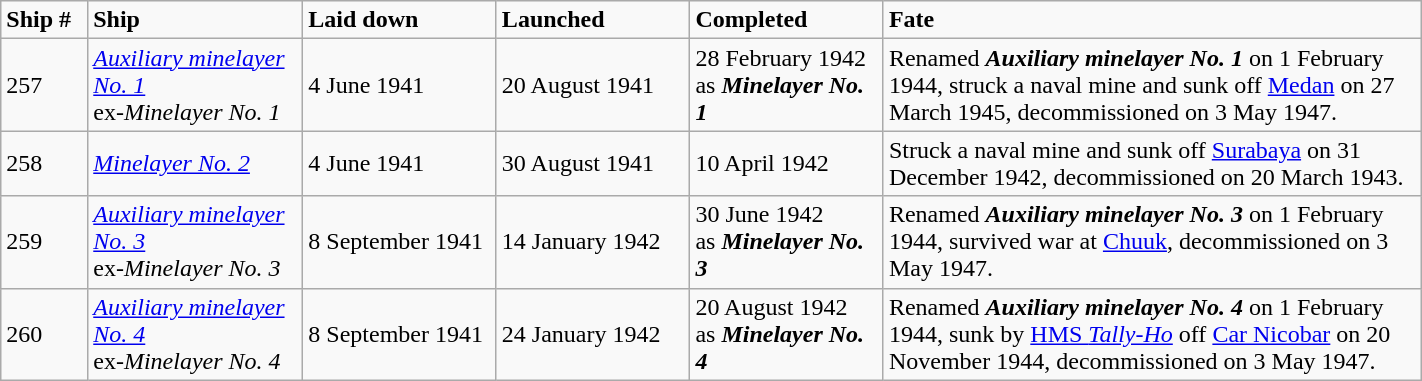<table class="wikitable" width="75%">
<tr>
<td width="4%"><strong>Ship #</strong></td>
<td width="10%"><strong>Ship</strong></td>
<td width="9%" bgcolor=><strong>Laid down</strong></td>
<td width="9%" bgcolor=><strong>Launched</strong></td>
<td width="9%" bgcolor=><strong>Completed</strong></td>
<td width="25%" bgcolor=><strong>Fate</strong></td>
</tr>
<tr>
<td>257</td>
<td><a href='#'><em>Auxiliary minelayer No. 1</em></a><br>ex-<em>Minelayer No. 1</em></td>
<td>4 June 1941</td>
<td>20 August 1941</td>
<td>28 February 1942<br>as <strong><em>Minelayer No. 1</em></strong></td>
<td>Renamed <strong><em>Auxiliary minelayer No. 1</em></strong> on 1 February 1944, struck a naval mine and sunk off <a href='#'>Medan</a> on 27 March 1945, decommissioned on 3 May 1947.</td>
</tr>
<tr>
<td>258</td>
<td><a href='#'><em>Minelayer No. 2</em></a></td>
<td>4 June 1941</td>
<td>30 August 1941</td>
<td>10 April 1942</td>
<td>Struck a naval mine and sunk off <a href='#'>Surabaya</a> on 31 December 1942, decommissioned on 20 March 1943.</td>
</tr>
<tr>
<td>259</td>
<td><a href='#'><em>Auxiliary minelayer No. 3</em></a><br>ex-<em>Minelayer No. 3</em></td>
<td>8 September 1941</td>
<td>14 January 1942</td>
<td>30 June 1942<br>as <strong><em>Minelayer No. 3</em></strong></td>
<td>Renamed <strong><em>Auxiliary minelayer No. 3</em></strong> on 1 February 1944, survived war at <a href='#'>Chuuk</a>, decommissioned on 3 May 1947.</td>
</tr>
<tr>
<td>260</td>
<td><a href='#'><em>Auxiliary minelayer No. 4</em></a><br>ex-<em>Minelayer No. 4</em></td>
<td>8 September 1941</td>
<td>24 January 1942</td>
<td>20 August 1942<br>as <strong><em>Minelayer No. 4</em></strong></td>
<td>Renamed <strong><em>Auxiliary minelayer No. 4</em></strong> on 1 February 1944, sunk by <a href='#'>HMS <em>Tally-Ho</em></a> off <a href='#'>Car Nicobar</a> on 20 November 1944, decommissioned on 3 May 1947.</td>
</tr>
</table>
